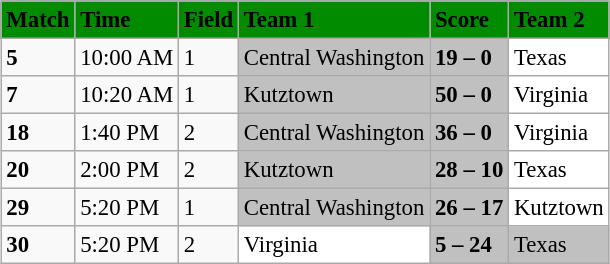<table class="wikitable" style="margin:0.5em auto; font-size:95%">
<tr bgcolor="#008B00">
<td><strong>Match</strong></td>
<td><strong>Time</strong></td>
<td><strong>Field</strong></td>
<td><strong>Team 1</strong></td>
<td><strong>Score</strong></td>
<td><strong>Team 2</strong></td>
</tr>
<tr>
<td><strong>5</strong></td>
<td>10:00 AM</td>
<td>1</td>
<td bgcolor="silver">Central Washington</td>
<td bgcolor="silver"><strong>19 – 0</strong></td>
<td bgcolor="white">Texas</td>
</tr>
<tr>
<td><strong>7</strong></td>
<td>10:20 AM</td>
<td>1</td>
<td bgcolor="silver">Kutztown</td>
<td bgcolor="silver"><strong>50 – 0</strong></td>
<td bgcolor="white">Virginia</td>
</tr>
<tr>
<td><strong>18</strong></td>
<td>1:40 PM</td>
<td>2</td>
<td bgcolor="silver">Central Washington</td>
<td bgcolor="silver"><strong>36 – 0</strong></td>
<td bgcolor="white">Virginia</td>
</tr>
<tr>
<td><strong>20</strong></td>
<td>2:00 PM</td>
<td>2</td>
<td bgcolor="silver">Kutztown</td>
<td bgcolor="silver"><strong>28 – 10</strong></td>
<td bgcolor="white">Texas</td>
</tr>
<tr>
<td><strong>29</strong></td>
<td>5:20 PM</td>
<td>1</td>
<td bgcolor="silver">Central Washington</td>
<td bgcolor="silver"><strong>26 – 17</strong></td>
<td bgcolor="white">Kutztown</td>
</tr>
<tr>
<td><strong>30</strong></td>
<td>5:20 PM</td>
<td>2</td>
<td bgcolor="white">Virginia</td>
<td bgcolor="silver"><strong>5 – 24</strong></td>
<td bgcolor="silver">Texas</td>
</tr>
</table>
